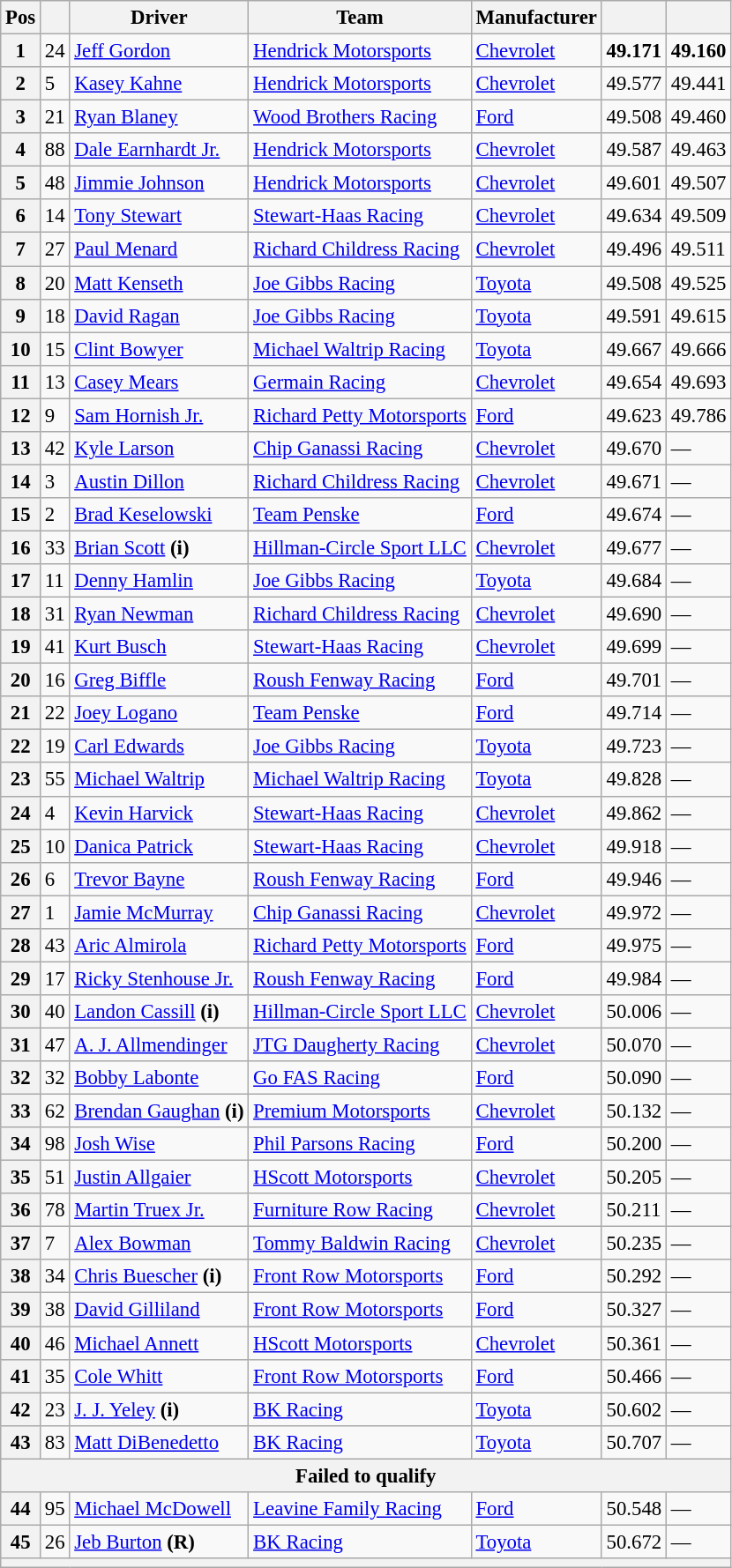<table class="wikitable" style="font-size:95%">
<tr>
<th>Pos</th>
<th></th>
<th>Driver</th>
<th>Team</th>
<th>Manufacturer</th>
<th></th>
<th></th>
</tr>
<tr>
<th>1</th>
<td>24</td>
<td><a href='#'>Jeff Gordon</a></td>
<td><a href='#'>Hendrick Motorsports</a></td>
<td><a href='#'>Chevrolet</a></td>
<td><strong>49.171</strong></td>
<td><strong>49.160</strong></td>
</tr>
<tr>
<th>2</th>
<td>5</td>
<td><a href='#'>Kasey Kahne</a></td>
<td><a href='#'>Hendrick Motorsports</a></td>
<td><a href='#'>Chevrolet</a></td>
<td>49.577</td>
<td>49.441</td>
</tr>
<tr>
<th>3</th>
<td>21</td>
<td><a href='#'>Ryan Blaney</a></td>
<td><a href='#'>Wood Brothers Racing</a></td>
<td><a href='#'>Ford</a></td>
<td>49.508</td>
<td>49.460</td>
</tr>
<tr>
<th>4</th>
<td>88</td>
<td><a href='#'>Dale Earnhardt Jr.</a></td>
<td><a href='#'>Hendrick Motorsports</a></td>
<td><a href='#'>Chevrolet</a></td>
<td>49.587</td>
<td>49.463</td>
</tr>
<tr>
<th>5</th>
<td>48</td>
<td><a href='#'>Jimmie Johnson</a></td>
<td><a href='#'>Hendrick Motorsports</a></td>
<td><a href='#'>Chevrolet</a></td>
<td>49.601</td>
<td>49.507</td>
</tr>
<tr>
<th>6</th>
<td>14</td>
<td><a href='#'>Tony Stewart</a></td>
<td><a href='#'>Stewart-Haas Racing</a></td>
<td><a href='#'>Chevrolet</a></td>
<td>49.634</td>
<td>49.509</td>
</tr>
<tr>
<th>7</th>
<td>27</td>
<td><a href='#'>Paul Menard</a></td>
<td><a href='#'>Richard Childress Racing</a></td>
<td><a href='#'>Chevrolet</a></td>
<td>49.496</td>
<td>49.511</td>
</tr>
<tr>
<th>8</th>
<td>20</td>
<td><a href='#'>Matt Kenseth</a></td>
<td><a href='#'>Joe Gibbs Racing</a></td>
<td><a href='#'>Toyota</a></td>
<td>49.508</td>
<td>49.525</td>
</tr>
<tr>
<th>9</th>
<td>18</td>
<td><a href='#'>David Ragan</a></td>
<td><a href='#'>Joe Gibbs Racing</a></td>
<td><a href='#'>Toyota</a></td>
<td>49.591</td>
<td>49.615</td>
</tr>
<tr>
<th>10</th>
<td>15</td>
<td><a href='#'>Clint Bowyer</a></td>
<td><a href='#'>Michael Waltrip Racing</a></td>
<td><a href='#'>Toyota</a></td>
<td>49.667</td>
<td>49.666</td>
</tr>
<tr>
<th>11</th>
<td>13</td>
<td><a href='#'>Casey Mears</a></td>
<td><a href='#'>Germain Racing</a></td>
<td><a href='#'>Chevrolet</a></td>
<td>49.654</td>
<td>49.693</td>
</tr>
<tr>
<th>12</th>
<td>9</td>
<td><a href='#'>Sam Hornish Jr.</a></td>
<td><a href='#'>Richard Petty Motorsports</a></td>
<td><a href='#'>Ford</a></td>
<td>49.623</td>
<td>49.786</td>
</tr>
<tr>
<th>13</th>
<td>42</td>
<td><a href='#'>Kyle Larson</a></td>
<td><a href='#'>Chip Ganassi Racing</a></td>
<td><a href='#'>Chevrolet</a></td>
<td>49.670</td>
<td>—</td>
</tr>
<tr>
<th>14</th>
<td>3</td>
<td><a href='#'>Austin Dillon</a></td>
<td><a href='#'>Richard Childress Racing</a></td>
<td><a href='#'>Chevrolet</a></td>
<td>49.671</td>
<td>—</td>
</tr>
<tr>
<th>15</th>
<td>2</td>
<td><a href='#'>Brad Keselowski</a></td>
<td><a href='#'>Team Penske</a></td>
<td><a href='#'>Ford</a></td>
<td>49.674</td>
<td>—</td>
</tr>
<tr>
<th>16</th>
<td>33</td>
<td><a href='#'>Brian Scott</a> <strong>(i)</strong></td>
<td><a href='#'>Hillman-Circle Sport LLC</a></td>
<td><a href='#'>Chevrolet</a></td>
<td>49.677</td>
<td>—</td>
</tr>
<tr>
<th>17</th>
<td>11</td>
<td><a href='#'>Denny Hamlin</a></td>
<td><a href='#'>Joe Gibbs Racing</a></td>
<td><a href='#'>Toyota</a></td>
<td>49.684</td>
<td>—</td>
</tr>
<tr>
<th>18</th>
<td>31</td>
<td><a href='#'>Ryan Newman</a></td>
<td><a href='#'>Richard Childress Racing</a></td>
<td><a href='#'>Chevrolet</a></td>
<td>49.690</td>
<td>—</td>
</tr>
<tr>
<th>19</th>
<td>41</td>
<td><a href='#'>Kurt Busch</a></td>
<td><a href='#'>Stewart-Haas Racing</a></td>
<td><a href='#'>Chevrolet</a></td>
<td>49.699</td>
<td>—</td>
</tr>
<tr>
<th>20</th>
<td>16</td>
<td><a href='#'>Greg Biffle</a></td>
<td><a href='#'>Roush Fenway Racing</a></td>
<td><a href='#'>Ford</a></td>
<td>49.701</td>
<td>—</td>
</tr>
<tr>
<th>21</th>
<td>22</td>
<td><a href='#'>Joey Logano</a></td>
<td><a href='#'>Team Penske</a></td>
<td><a href='#'>Ford</a></td>
<td>49.714</td>
<td>—</td>
</tr>
<tr>
<th>22</th>
<td>19</td>
<td><a href='#'>Carl Edwards</a></td>
<td><a href='#'>Joe Gibbs Racing</a></td>
<td><a href='#'>Toyota</a></td>
<td>49.723</td>
<td>—</td>
</tr>
<tr>
<th>23</th>
<td>55</td>
<td><a href='#'>Michael Waltrip</a></td>
<td><a href='#'>Michael Waltrip Racing</a></td>
<td><a href='#'>Toyota</a></td>
<td>49.828</td>
<td>—</td>
</tr>
<tr>
<th>24</th>
<td>4</td>
<td><a href='#'>Kevin Harvick</a></td>
<td><a href='#'>Stewart-Haas Racing</a></td>
<td><a href='#'>Chevrolet</a></td>
<td>49.862</td>
<td>—</td>
</tr>
<tr>
<th>25</th>
<td>10</td>
<td><a href='#'>Danica Patrick</a></td>
<td><a href='#'>Stewart-Haas Racing</a></td>
<td><a href='#'>Chevrolet</a></td>
<td>49.918</td>
<td>—</td>
</tr>
<tr>
<th>26</th>
<td>6</td>
<td><a href='#'>Trevor Bayne</a></td>
<td><a href='#'>Roush Fenway Racing</a></td>
<td><a href='#'>Ford</a></td>
<td>49.946</td>
<td>—</td>
</tr>
<tr>
<th>27</th>
<td>1</td>
<td><a href='#'>Jamie McMurray</a></td>
<td><a href='#'>Chip Ganassi Racing</a></td>
<td><a href='#'>Chevrolet</a></td>
<td>49.972</td>
<td>—</td>
</tr>
<tr>
<th>28</th>
<td>43</td>
<td><a href='#'>Aric Almirola</a></td>
<td><a href='#'>Richard Petty Motorsports</a></td>
<td><a href='#'>Ford</a></td>
<td>49.975</td>
<td>—</td>
</tr>
<tr>
<th>29</th>
<td>17</td>
<td><a href='#'>Ricky Stenhouse Jr.</a></td>
<td><a href='#'>Roush Fenway Racing</a></td>
<td><a href='#'>Ford</a></td>
<td>49.984</td>
<td>—</td>
</tr>
<tr>
<th>30</th>
<td>40</td>
<td><a href='#'>Landon Cassill</a> <strong>(i)</strong></td>
<td><a href='#'>Hillman-Circle Sport LLC</a></td>
<td><a href='#'>Chevrolet</a></td>
<td>50.006</td>
<td>—</td>
</tr>
<tr>
<th>31</th>
<td>47</td>
<td><a href='#'>A. J. Allmendinger</a></td>
<td><a href='#'>JTG Daugherty Racing</a></td>
<td><a href='#'>Chevrolet</a></td>
<td>50.070</td>
<td>—</td>
</tr>
<tr>
<th>32</th>
<td>32</td>
<td><a href='#'>Bobby Labonte</a></td>
<td><a href='#'>Go FAS Racing</a></td>
<td><a href='#'>Ford</a></td>
<td>50.090</td>
<td>—</td>
</tr>
<tr>
<th>33</th>
<td>62</td>
<td><a href='#'>Brendan Gaughan</a> <strong>(i)</strong></td>
<td><a href='#'>Premium Motorsports</a></td>
<td><a href='#'>Chevrolet</a></td>
<td>50.132</td>
<td>—</td>
</tr>
<tr>
<th>34</th>
<td>98</td>
<td><a href='#'>Josh Wise</a></td>
<td><a href='#'>Phil Parsons Racing</a></td>
<td><a href='#'>Ford</a></td>
<td>50.200</td>
<td>—</td>
</tr>
<tr>
<th>35</th>
<td>51</td>
<td><a href='#'>Justin Allgaier</a></td>
<td><a href='#'>HScott Motorsports</a></td>
<td><a href='#'>Chevrolet</a></td>
<td>50.205</td>
<td>—</td>
</tr>
<tr>
<th>36</th>
<td>78</td>
<td><a href='#'>Martin Truex Jr.</a></td>
<td><a href='#'>Furniture Row Racing</a></td>
<td><a href='#'>Chevrolet</a></td>
<td>50.211</td>
<td>—</td>
</tr>
<tr>
<th>37</th>
<td>7</td>
<td><a href='#'>Alex Bowman</a></td>
<td><a href='#'>Tommy Baldwin Racing</a></td>
<td><a href='#'>Chevrolet</a></td>
<td>50.235</td>
<td>—</td>
</tr>
<tr>
<th>38</th>
<td>34</td>
<td><a href='#'>Chris Buescher</a> <strong>(i)</strong></td>
<td><a href='#'>Front Row Motorsports</a></td>
<td><a href='#'>Ford</a></td>
<td>50.292</td>
<td>—</td>
</tr>
<tr>
<th>39</th>
<td>38</td>
<td><a href='#'>David Gilliland</a></td>
<td><a href='#'>Front Row Motorsports</a></td>
<td><a href='#'>Ford</a></td>
<td>50.327</td>
<td>—</td>
</tr>
<tr>
<th>40</th>
<td>46</td>
<td><a href='#'>Michael Annett</a></td>
<td><a href='#'>HScott Motorsports</a></td>
<td><a href='#'>Chevrolet</a></td>
<td>50.361</td>
<td>—</td>
</tr>
<tr>
<th>41</th>
<td>35</td>
<td><a href='#'>Cole Whitt</a></td>
<td><a href='#'>Front Row Motorsports</a></td>
<td><a href='#'>Ford</a></td>
<td>50.466</td>
<td>—</td>
</tr>
<tr>
<th>42</th>
<td>23</td>
<td><a href='#'>J. J. Yeley</a> <strong>(i)</strong></td>
<td><a href='#'>BK Racing</a></td>
<td><a href='#'>Toyota</a></td>
<td>50.602</td>
<td>—</td>
</tr>
<tr>
<th>43</th>
<td>83</td>
<td><a href='#'>Matt DiBenedetto</a></td>
<td><a href='#'>BK Racing</a></td>
<td><a href='#'>Toyota</a></td>
<td>50.707</td>
<td>—</td>
</tr>
<tr>
<th colspan="7">Failed to qualify</th>
</tr>
<tr>
<th>44</th>
<td>95</td>
<td><a href='#'>Michael McDowell</a></td>
<td><a href='#'>Leavine Family Racing</a></td>
<td><a href='#'>Ford</a></td>
<td>50.548</td>
<td>—</td>
</tr>
<tr>
<th>45</th>
<td>26</td>
<td><a href='#'>Jeb Burton</a> <strong>(R)</strong></td>
<td><a href='#'>BK Racing</a></td>
<td><a href='#'>Toyota</a></td>
<td>50.672</td>
<td>—</td>
</tr>
<tr>
<th colspan="7"></th>
</tr>
</table>
